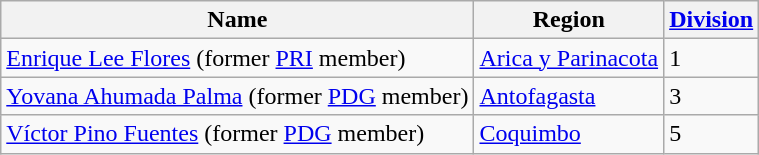<table class="wikitable">
<tr>
<th>Name</th>
<th>Region</th>
<th><a href='#'>Division</a></th>
</tr>
<tr>
<td><a href='#'>Enrique Lee Flores</a> (former <a href='#'>PRI</a> member)</td>
<td><a href='#'>Arica y Parinacota</a></td>
<td>1</td>
</tr>
<tr>
<td><a href='#'>Yovana Ahumada Palma</a> (former <a href='#'>PDG</a> member)</td>
<td><a href='#'>Antofagasta</a></td>
<td>3</td>
</tr>
<tr>
<td><a href='#'>Víctor Pino Fuentes</a> (former <a href='#'>PDG</a> member)</td>
<td><a href='#'>Coquimbo</a></td>
<td>5</td>
</tr>
</table>
